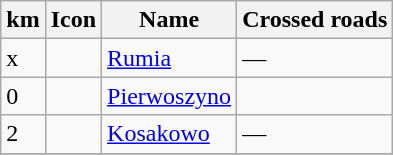<table class=wikitable>
<tr>
<th>km</th>
<th>Icon</th>
<th>Name</th>
<th>Crossed roads</th>
</tr>
<tr>
<td>x</td>
<td></td>
<td> <a href='#'>Rumia</a></td>
<td>—</td>
</tr>
<tr>
<td>0</td>
<td></td>
<td><a href='#'>Pierwoszyno</a></td>
<td></td>
</tr>
<tr>
<td>2</td>
<td></td>
<td><a href='#'>Kosakowo</a></td>
<td>—</td>
</tr>
<tr>
</tr>
</table>
